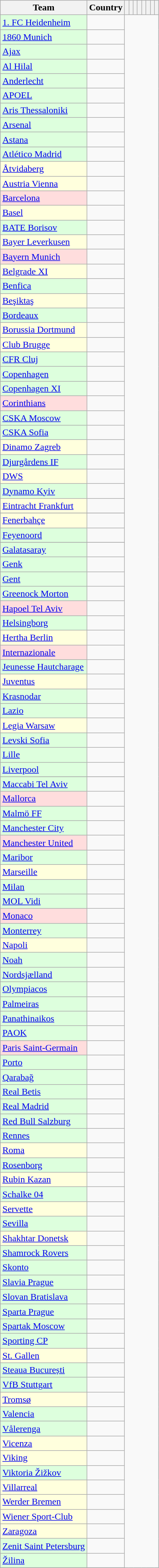<table class="wikitable sortable sticky-header sort-under" style="text-align:center">
<tr>
<th>Team</th>
<th>Country</th>
<th></th>
<th></th>
<th></th>
<th></th>
<th></th>
<th></th>
<th></th>
<th></th>
</tr>
<tr>
<td style="background:#DFD;" align=left><a href='#'>1. FC Heidenheim</a></td>
<td align=left><br></td>
</tr>
<tr>
<td style="background:#DFD;" align=left><a href='#'>1860 Munich</a></td>
<td align=left><br></td>
</tr>
<tr>
<td style="background:#DFD;" align=left><a href='#'>Ajax</a></td>
<td align=left><br></td>
</tr>
<tr>
<td style="background:#DFD;" align=left><a href='#'>Al Hilal</a></td>
<td align=left><br></td>
</tr>
<tr>
<td style="background:#DFD;" align=left><a href='#'>Anderlecht</a></td>
<td align=left><br></td>
</tr>
<tr>
<td style="background:#DFD;" align=left><a href='#'>APOEL</a></td>
<td align=left><br></td>
</tr>
<tr>
<td style="background:#DFD;" align=left><a href='#'>Aris Thessaloniki</a></td>
<td align=left><br></td>
</tr>
<tr>
<td style="background:#DFD;" align=left><a href='#'>Arsenal</a></td>
<td align=left><br></td>
</tr>
<tr>
<td style="background:#DFD;" align=left><a href='#'>Astana</a></td>
<td align=left><br></td>
</tr>
<tr>
<td style="background:#DFD;" align=left><a href='#'>Atlético Madrid</a></td>
<td align=left><br></td>
</tr>
<tr>
<td style="background:#FFD;" align=left><a href='#'>Åtvidaberg</a></td>
<td align=left><br></td>
</tr>
<tr>
<td style="background:#FFD;" align=left><a href='#'>Austria Vienna</a></td>
<td align=left><br></td>
</tr>
<tr>
<td style="background:#FDD;" align=left><a href='#'>Barcelona</a></td>
<td align=left><br></td>
</tr>
<tr>
<td style="background:#FFD;" align=left><a href='#'>Basel</a></td>
<td align=left><br></td>
</tr>
<tr>
<td style="background:#DFD;" align=left><a href='#'>BATE Borisov</a></td>
<td align=left><br></td>
</tr>
<tr>
<td style="background:#FFD;" align=left><a href='#'>Bayer Leverkusen</a></td>
<td align=left><br></td>
</tr>
<tr>
<td style="background:#FDD;" align=left><a href='#'>Bayern Munich</a></td>
<td align=left><br></td>
</tr>
<tr>
<td style="background:#FFD;" align=left><a href='#'>Belgrade XI</a></td>
<td align=left><br></td>
</tr>
<tr>
<td style="background:#DFD;" align=left><a href='#'>Benfica</a></td>
<td align=left><br></td>
</tr>
<tr>
<td style="background:#FFD;" align=left><a href='#'>Beşiktaş</a></td>
<td align=left><br></td>
</tr>
<tr>
<td style="background:#DFD;" align=left><a href='#'>Bordeaux</a></td>
<td align=left><br></td>
</tr>
<tr>
<td style="background:#FFD;" align=left><a href='#'>Borussia Dortmund</a></td>
<td align=left><br></td>
</tr>
<tr>
<td style="background:#FFD;" align=left><a href='#'>Club Brugge</a></td>
<td align=left><br></td>
</tr>
<tr>
<td style="background:#DFD;" align=left><a href='#'>CFR Cluj</a></td>
<td align=left><br></td>
</tr>
<tr>
<td style="background:#DFD;" align=left><a href='#'>Copenhagen</a></td>
<td align=left><br></td>
</tr>
<tr>
<td style="background:#DFD;" align=left><a href='#'>Copenhagen XI</a></td>
<td align=left><br></td>
</tr>
<tr>
<td style="background:#FDD;" align=left><a href='#'>Corinthians</a></td>
<td align=left><br></td>
</tr>
<tr>
<td style="background:#DFD;" align=left><a href='#'>CSKA Moscow</a></td>
<td align=left><br></td>
</tr>
<tr>
<td style="background:#DFD;" align=left><a href='#'>CSKA Sofia</a></td>
<td align=left><br></td>
</tr>
<tr>
<td style="background:#FFD;" align=left><a href='#'>Dinamo Zagreb</a></td>
<td align=left><br></td>
</tr>
<tr>
<td style="background:#DFD;" align=left><a href='#'>Djurgårdens IF</a></td>
<td align=left><br></td>
</tr>
<tr>
<td style="background:#FFD;" align=left><a href='#'>DWS</a></td>
<td align=left><br></td>
</tr>
<tr>
<td style="background:#DFD;" align=left><a href='#'>Dynamo Kyiv</a></td>
<td align=left><br></td>
</tr>
<tr>
<td style="background:#FFD;" align=left><a href='#'>Eintracht Frankfurt</a></td>
<td align=left><br></td>
</tr>
<tr>
</tr>
<tr>
<td style="background:#FFD;" align=left><a href='#'>Fenerbahçe</a></td>
<td align=left><br></td>
</tr>
<tr>
<td style="background:#DFD;" align=left><a href='#'>Feyenoord</a></td>
<td align=left><br></td>
</tr>
<tr>
</tr>
<tr>
<td style="background:#DFD;" align=left><a href='#'>Galatasaray</a></td>
<td align=left><br></td>
</tr>
<tr>
<td style="background:#DFD;" align=left><a href='#'>Genk</a></td>
<td align=left><br></td>
</tr>
<tr>
<td style="background:#DFD;" align=left><a href='#'>Gent</a></td>
<td align=left><br></td>
</tr>
<tr>
<td style="background:#DFD;" align=left><a href='#'>Greenock Morton</a></td>
<td align=left><br></td>
</tr>
<tr>
<td style="background:#FDD;" align=left><a href='#'>Hapoel Tel Aviv</a></td>
<td align=left><br></td>
</tr>
<tr>
<td style="background:#DFD;" align=left><a href='#'>Helsingborg</a></td>
<td align=left><br></td>
</tr>
<tr>
<td style="background:#FFD;" align=left><a href='#'>Hertha Berlin</a></td>
<td align=left><br></td>
</tr>
<tr>
<td style="background:#FDD;" align=left><a href='#'>Internazionale</a></td>
<td align=left><br></td>
</tr>
<tr>
<td style="background:#DFD;" align=left><a href='#'>Jeunesse Hautcharage</a></td>
<td align=left><br></td>
</tr>
<tr>
<td style="background:#FFD;" align=left><a href='#'>Juventus</a></td>
<td align=left><br></td>
</tr>
<tr>
<td style="background:#DFD;" align=left><a href='#'>Krasnodar</a></td>
<td align=left><br></td>
</tr>
<tr>
<td style="background:#DFD;" align=left><a href='#'>Lazio</a></td>
<td align=left><br></td>
</tr>
<tr>
<td style="background:#FFD;" align=left><a href='#'>Legia Warsaw</a></td>
<td align=left><br></td>
</tr>
<tr>
<td style="background:#DFD;" align=left><a href='#'>Levski Sofia</a></td>
<td align=left><br></td>
</tr>
<tr>
<td style="background:#DFD;" align=left><a href='#'>Lille</a></td>
<td align=left><br></td>
</tr>
<tr>
<td style="background:#DFD;" align=left><a href='#'>Liverpool</a></td>
<td align=left><br></td>
</tr>
<tr>
</tr>
<tr>
<td style="background:#DFD;" align=left><a href='#'>Maccabi Tel Aviv</a></td>
<td align=left><br></td>
</tr>
<tr>
<td style="background:#FDD;" align=left><a href='#'>Mallorca</a></td>
<td align=left><br></td>
</tr>
<tr>
<td style="background:#DFD;" align=left><a href='#'>Malmö FF</a></td>
<td align=left><br></td>
</tr>
<tr>
<td style="background:#DFD;" align=left><a href='#'>Manchester City</a></td>
<td align=left><br></td>
</tr>
<tr>
<td style="background:#FDD;" align=left><a href='#'>Manchester United</a></td>
<td align=left><br></td>
</tr>
<tr>
<td style="background:#DFD;" align=left><a href='#'>Maribor</a></td>
<td align=left><br></td>
</tr>
<tr>
<td style="background:#FFD;" align=left><a href='#'>Marseille</a></td>
<td align=left><br></td>
</tr>
<tr>
<td style="background:#DFD;" align=left><a href='#'>Milan</a></td>
<td align=left><br></td>
</tr>
<tr>
<td style="background:#DFD;" align=left><a href='#'>MOL Vidi</a></td>
<td align=left><br></td>
</tr>
<tr>
<td style="background:#FDD;" align=left><a href='#'>Monaco</a></td>
<td align=left><br></td>
</tr>
<tr>
<td style="background:#DFD;" align=left><a href='#'>Monterrey</a></td>
<td align=left><br></td>
</tr>
<tr>
<td style="background:#FFD;" align=left><a href='#'>Napoli</a></td>
<td align=left><br></td>
</tr>
<tr>
<td style="background:#DFD;" align=left><a href='#'>Noah</a></td>
<td align=left><br></td>
</tr>
<tr>
<td style="background:#DFD;" align=left><a href='#'>Nordsjælland</a></td>
<td align=left><br></td>
</tr>
<tr>
<td style="background:#DFD;" align=left><a href='#'>Olympiacos</a></td>
<td align=left><br></td>
</tr>
<tr>
<td style="background:#DFD;" align=left><a href='#'>Palmeiras</a></td>
<td align=left><br></td>
</tr>
<tr>
<td style="background:#DFD;" align=left><a href='#'>Panathinaikos</a></td>
<td align=left><br></td>
</tr>
<tr>
<td style="background:#DFD;" align=left><a href='#'>PAOK</a></td>
<td align=left><br></td>
</tr>
<tr>
<td style="background:#FDD;" align=left><a href='#'>Paris Saint-Germain</a></td>
<td align=left><br></td>
</tr>
<tr>
<td style="background:#DFD;" align=left><a href='#'>Porto</a></td>
<td align=left><br></td>
</tr>
<tr>
<td style="background:#DFD;" align=left><a href='#'>Qarabağ</a></td>
<td align=left><br></td>
</tr>
<tr>
<td style="background:#DFD;" align=left><a href='#'>Real Betis</a></td>
<td align=left><br></td>
</tr>
<tr>
<td style="background:#DFD;" align=left><a href='#'>Real Madrid</a></td>
<td align=left><br></td>
</tr>
<tr>
<td style="background:#DFD;" align=left><a href='#'>Red Bull Salzburg</a></td>
<td align=left><br></td>
</tr>
<tr>
<td style="background:#DFD;" align=left><a href='#'>Rennes</a></td>
<td align=left><br></td>
</tr>
<tr>
<td style="background:#FFD;" align=left><a href='#'>Roma</a></td>
<td align=left><br></td>
</tr>
<tr>
<td style="background:#DFD;" align=left><a href='#'>Rosenborg</a></td>
<td align=left><br></td>
</tr>
<tr>
<td style="background:#FFD;" align=left><a href='#'>Rubin Kazan</a></td>
<td align=left><br></td>
</tr>
<tr>
<td style="background:#DFD;" align=left><a href='#'>Schalke 04</a></td>
<td align=left><br></td>
</tr>
<tr>
<td style="background:#FFD;" align=left><a href='#'>Servette</a></td>
<td align=left><br></td>
</tr>
<tr>
<td style="background:#DFD;" align=left><a href='#'>Sevilla</a></td>
<td align=left><br></td>
</tr>
<tr>
<td style="background:#FFD;" align=left><a href='#'>Shakhtar Donetsk</a></td>
<td align=left><br></td>
</tr>
<tr>
<td style="background:#DFD;" align=left><a href='#'>Shamrock Rovers</a></td>
<td align=left><br></td>
</tr>
<tr>
<td style="background:#DFD;" align=left><a href='#'>Skonto</a></td>
<td align=left><br></td>
</tr>
<tr>
<td style="background:#DFD;" align=left><a href='#'>Slavia Prague</a></td>
<td align=left><br></td>
</tr>
<tr>
<td style="background:#DFD;" align=left><a href='#'>Slovan Bratislava</a></td>
<td align=left><br></td>
</tr>
<tr>
<td style="background:#DFD;" align=left><a href='#'>Sparta Prague</a></td>
<td align=left><br></td>
</tr>
<tr>
<td style="background:#DFD;" align=left><a href='#'>Spartak Moscow</a></td>
<td align=left><br></td>
</tr>
<tr>
<td style="background:#DFD;" align=left><a href='#'>Sporting CP</a></td>
<td align=left><br></td>
</tr>
<tr>
<td style="background:#FFD;" align=left><a href='#'>St. Gallen</a></td>
<td align=left><br></td>
</tr>
<tr>
<td style="background:#DFD;" align=left><a href='#'>Steaua București</a></td>
<td align=left><br></td>
</tr>
<tr>
<td style="background:#DFD;" align=left><a href='#'>VfB Stuttgart</a></td>
<td align=left><br></td>
</tr>
<tr>
<td style="background:#FFD;" align=left><a href='#'>Tromsø</a></td>
<td align=left><br></td>
</tr>
<tr>
<td style="background:#DFD;" align=left><a href='#'>Valencia</a></td>
<td align=left><br></td>
</tr>
<tr>
<td style="background:#DFD;" align=left><a href='#'>Vålerenga</a></td>
<td align=left><br></td>
</tr>
<tr>
<td style="background:#FFD;" align=left><a href='#'>Vicenza</a></td>
<td align=left><br></td>
</tr>
<tr>
<td style="background:#FFD;" align=left><a href='#'>Viking</a></td>
<td align=left><br></td>
</tr>
<tr>
<td style="background:#DFD;" align=left><a href='#'>Viktoria Žižkov</a></td>
<td align=left><br></td>
</tr>
<tr>
<td style="background:#FFD;" align=left><a href='#'>Villarreal</a></td>
<td align=left><br></td>
</tr>
<tr>
<td style="background:#FFD;" align=left><a href='#'>Werder Bremen</a></td>
<td align=left><br></td>
</tr>
<tr>
<td style="background:#FFD;" align=left><a href='#'>Wiener Sport-Club</a></td>
<td align=left><br></td>
</tr>
<tr>
<td style="background:#FFD;" align=left><a href='#'>Zaragoza</a></td>
<td align=left><br></td>
</tr>
<tr>
<td style="background:#DFD;" align=left><a href='#'>Zenit Saint Petersburg</a></td>
<td align=left><br></td>
</tr>
<tr>
<td style="background:#DFD;" align=left><a href='#'>Žilina</a></td>
<td align=left><br></td>
</tr>
<tr>
</tr>
</table>
